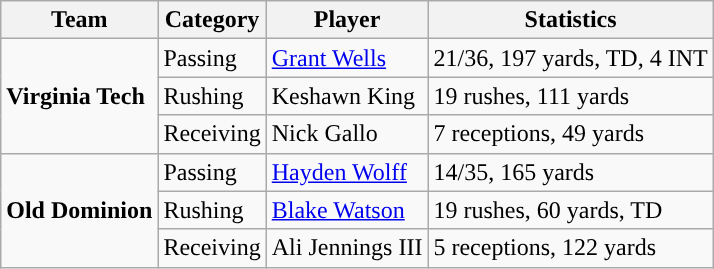<table class="wikitable" style="float: left;">
<tr>
<th>Team</th>
<th>Category</th>
<th>Player</th>
<th>Statistics</th>
</tr>
<tr>
<td rowspan=3><strong>Virginia Tech</strong></td>
<td>Passing</td>
<td><a href='#'>Grant Wells</a></td>
<td>21/36, 197 yards, TD, 4 INT</td>
</tr>
<tr>
<td>Rushing</td>
<td>Keshawn King</td>
<td>19 rushes, 111 yards</td>
</tr>
<tr>
<td>Receiving</td>
<td>Nick Gallo</td>
<td>7 receptions, 49 yards</td>
</tr>
<tr>
<td rowspan=3><strong>Old Dominion</strong></td>
<td>Passing</td>
<td><a href='#'>Hayden Wolff</a></td>
<td>14/35, 165 yards</td>
</tr>
<tr>
<td>Rushing</td>
<td><a href='#'>Blake Watson</a></td>
<td>19 rushes, 60 yards, TD</td>
</tr>
<tr>
<td>Receiving</td>
<td>Ali Jennings III</td>
<td>5 receptions, 122 yards</td>
</tr>
</table>
